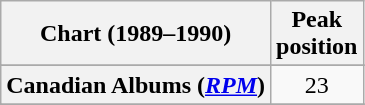<table class="wikitable sortable plainrowheaders" style="text-align:center">
<tr>
<th scope="col">Chart (1989–1990)</th>
<th scope="col">Peak<br>position</th>
</tr>
<tr>
</tr>
<tr>
<th scope="row">Canadian Albums (<em><a href='#'>RPM</a></em>)</th>
<td>23</td>
</tr>
<tr>
</tr>
<tr>
</tr>
<tr>
</tr>
<tr>
</tr>
</table>
